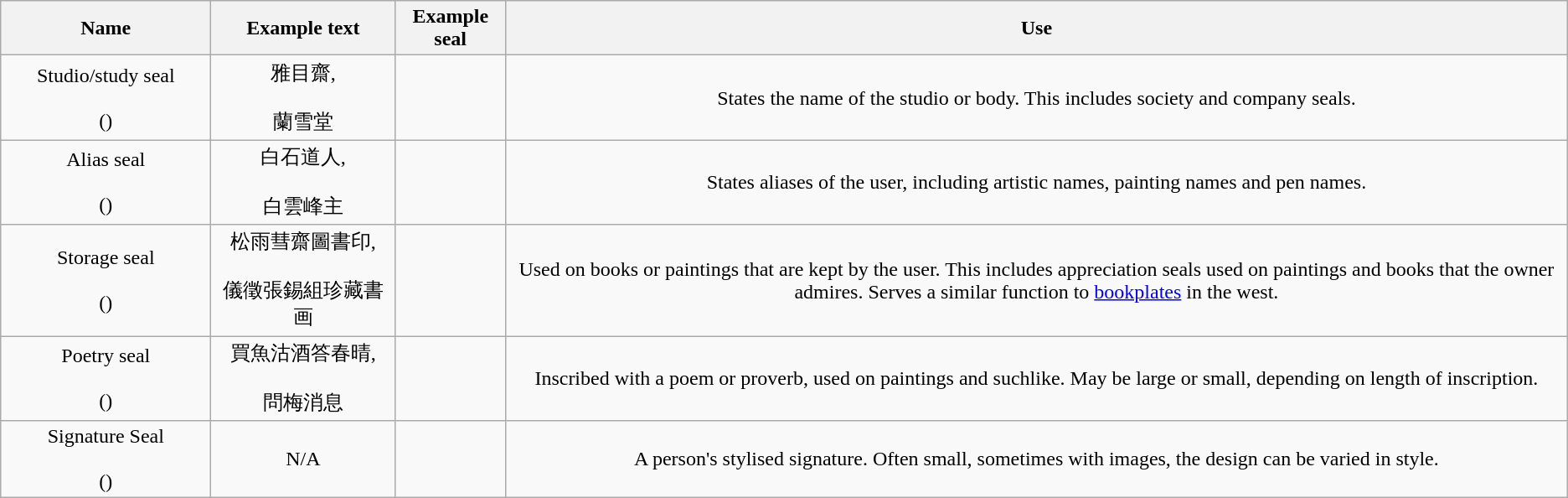<table class="wikitable"  style="text-align:center;">
<tr>
<th style="min-width: 160px;">Name</th>
<th style="min-width: 130px;">Example text</th>
<th>Example seal</th>
<th>Use</th>
</tr>
<tr>
<td>Studio/study seal<br><br>()</td>
<td>雅目齋,<br><br> 蘭雪堂</td>
<td></td>
<td>States the name of the studio or body. This includes society and company seals.</td>
</tr>
<tr>
<td>Alias seal<br><br>()</td>
<td>白石道人,<br><br> 白雲峰主</td>
<td></td>
<td>States aliases of the user, including artistic names, painting names and pen names.</td>
</tr>
<tr>
<td>Storage seal<br><br>()</td>
<td>松雨彗齋圖書印,<br><br> 儀徵張錫組珍藏書画</td>
<td></td>
<td>Used on books or paintings that are kept by the user. This includes appreciation seals used on paintings and books that the owner admires. Serves a similar function to <a href='#'>bookplates</a> in the west.</td>
</tr>
<tr>
<td>Poetry seal<br><br>()</td>
<td>買魚沽酒答春晴,<br><br> 問梅消息</td>
<td></td>
<td>Inscribed with a poem or proverb, used on paintings and suchlike. May be large or small, depending on length of inscription.</td>
</tr>
<tr>
<td>Signature Seal<br><br>()</td>
<td>N/A</td>
<td>　</td>
<td>A person's stylised signature. Often small, sometimes with images, the design can be varied in style.</td>
</tr>
</table>
